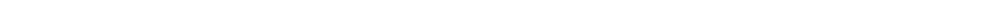<table style="width:70%; text-align:center;">
<tr style="color:white;">
<td style="background:"><strong>1</strong></td>
<td style="background:"><strong>1</strong></td>
<td style="background:"><strong>1</strong></td>
<td style="background:"><strong>1</strong></td>
</tr>
</table>
